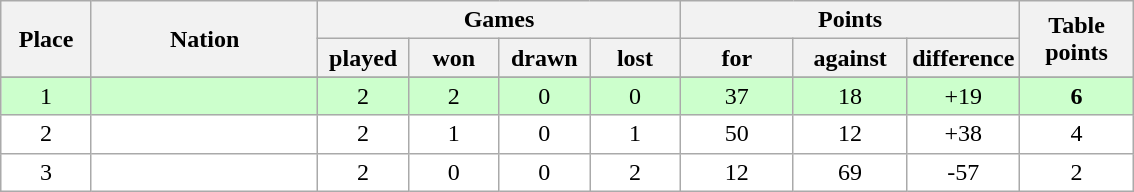<table class="wikitable">
<tr>
<th rowspan=2 width="8%">Place</th>
<th rowspan=2 width="20%">Nation</th>
<th colspan=4 width="32%">Games</th>
<th colspan=3 width="30%">Points</th>
<th rowspan=2 width="10%">Table<br>points</th>
</tr>
<tr>
<th width="8%">played</th>
<th width="8%">won</th>
<th width="8%">drawn</th>
<th width="8%">lost</th>
<th width="10%">for</th>
<th width="10%">against</th>
<th width="10%">difference</th>
</tr>
<tr>
</tr>
<tr bgcolor=#ccffcc align=center>
<td>1</td>
<td align=left><strong></strong></td>
<td>2</td>
<td>2</td>
<td>0</td>
<td>0</td>
<td>37</td>
<td>18</td>
<td>+19</td>
<td><strong>6</strong></td>
</tr>
<tr bgcolor=#ffffff align=center>
<td>2</td>
<td align=left></td>
<td>2</td>
<td>1</td>
<td>0</td>
<td>1</td>
<td>50</td>
<td>12</td>
<td>+38</td>
<td>4</td>
</tr>
<tr bgcolor=#ffffff align=center>
<td>3</td>
<td align=left></td>
<td>2</td>
<td>0</td>
<td>0</td>
<td>2</td>
<td>12</td>
<td>69</td>
<td>-57</td>
<td>2</td>
</tr>
</table>
